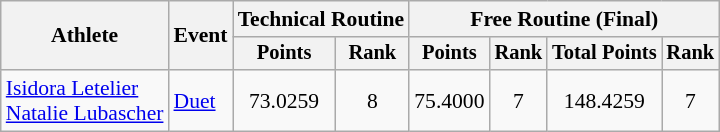<table class=wikitable style="font-size:90%">
<tr>
<th rowspan="2">Athlete</th>
<th rowspan="2">Event</th>
<th colspan="2">Technical Routine</th>
<th colspan="4">Free Routine (Final)</th>
</tr>
<tr style="font-size:95%">
<th>Points</th>
<th>Rank</th>
<th>Points</th>
<th>Rank</th>
<th>Total Points</th>
<th>Rank</th>
</tr>
<tr align=center>
<td align=left><a href='#'>Isidora Letelier</a><br><a href='#'>Natalie Lubascher</a></td>
<td align=left><a href='#'>Duet</a></td>
<td>73.0259</td>
<td>8</td>
<td>75.4000</td>
<td>7</td>
<td>148.4259</td>
<td>7</td>
</tr>
</table>
